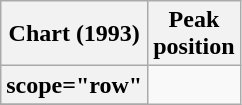<table class="wikitable plainrowheaders" style="text-align:center">
<tr>
<th scope="col">Chart (1993)</th>
<th scope="col">Peak<br> position</th>
</tr>
<tr>
<th>scope="row" </th>
</tr>
<tr>
</tr>
</table>
